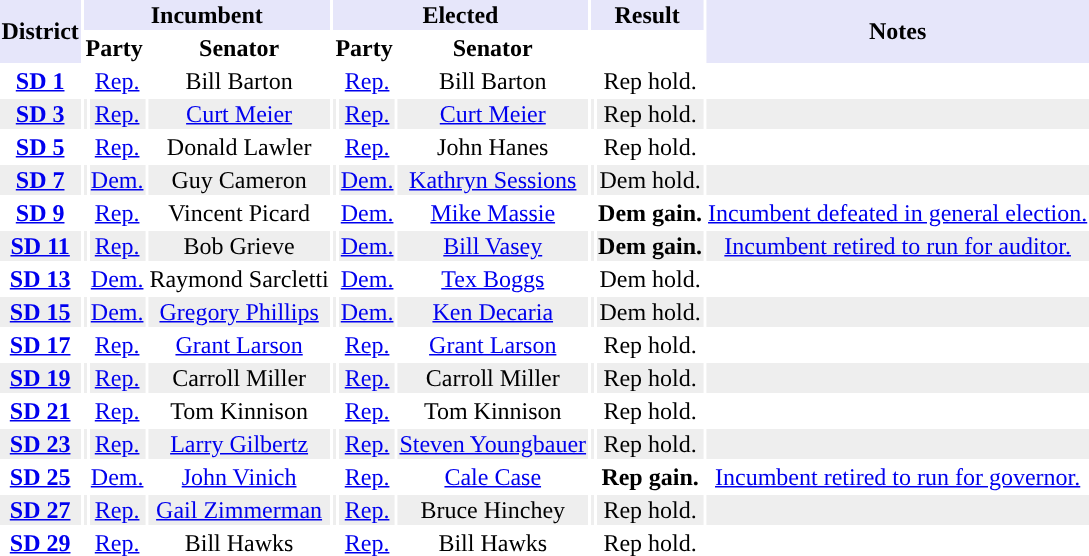<table class="toccolours sortable" style="text-align:center;">
<tr style="background:lavender">
<th rowspan="2">District</th>
<th colspan=3>Incumbent</th>
<th colspan=3>Elected</th>
<th colspan=2>Result</th>
<th rowspan="2">Notes</th>
</tr>
<tr>
<th colspan=2 align="center">Party</th>
<th align="center">Senator</th>
<th colspan=2 align="center">Party</th>
<th align="center">Senator</th>
<th colspan=2></th>
</tr>
<tr>
<th><a href='#'>SD 1</a></th>
<td style="background-color:"></td>
<td><a href='#'>Rep.</a></td>
<td>Bill Barton</td>
<td style="background-color:"></td>
<td><a href='#'>Rep.</a></td>
<td>Bill Barton</td>
<td style="background-color:"></td>
<td>Rep hold.</td>
</tr>
<tr style="background:#EEEEEE;">
<th><a href='#'>SD 3</a></th>
<td style="background-color:"></td>
<td><a href='#'>Rep.</a></td>
<td><a href='#'>Curt Meier</a></td>
<td style="background-color:"></td>
<td><a href='#'>Rep.</a></td>
<td><a href='#'>Curt Meier</a></td>
<td style="background-color:"></td>
<td>Rep hold.</td>
<td></td>
</tr>
<tr>
<th><a href='#'>SD 5</a></th>
<td style="background-color:"></td>
<td><a href='#'>Rep.</a></td>
<td>Donald Lawler</td>
<td style="background-color:"></td>
<td><a href='#'>Rep.</a></td>
<td>John Hanes</td>
<td style="background-color:"></td>
<td>Rep hold.</td>
<td></td>
</tr>
<tr style="background:#EEEEEE;">
<th><a href='#'>SD 7</a></th>
<td style="background-color:"></td>
<td><a href='#'>Dem.</a></td>
<td>Guy Cameron</td>
<td style="background-color:"></td>
<td><a href='#'>Dem.</a></td>
<td><a href='#'>Kathryn Sessions</a></td>
<td style="background-color:"></td>
<td>Dem hold.</td>
<td></td>
</tr>
<tr>
<th><a href='#'>SD 9</a></th>
<td style="background-color:"></td>
<td><a href='#'>Rep.</a></td>
<td>Vincent Picard</td>
<td style="background-color:"></td>
<td><a href='#'>Dem.</a></td>
<td><a href='#'>Mike Massie</a></td>
<td style="background-color:"></td>
<td><strong>Dem gain.</strong></td>
<td><a href='#'>Incumbent defeated in general election.</a></td>
</tr>
<tr style="background:#EEEEEE;">
<th><a href='#'>SD 11</a></th>
<td style="background-color:"></td>
<td><a href='#'>Rep.</a></td>
<td>Bob Grieve</td>
<td style="background-color:"></td>
<td><a href='#'>Dem.</a></td>
<td><a href='#'>Bill Vasey</a></td>
<td style="background-color:"></td>
<td><strong>Dem gain.</strong></td>
<td><a href='#'>Incumbent retired to run for auditor.</a></td>
</tr>
<tr>
<th><a href='#'>SD 13</a></th>
<td style="background-color:"></td>
<td><a href='#'>Dem.</a></td>
<td>Raymond Sarcletti</td>
<td style="background-color:"></td>
<td><a href='#'>Dem.</a></td>
<td><a href='#'>Tex Boggs</a></td>
<td style="background-color:"></td>
<td>Dem hold.</td>
<td></td>
</tr>
<tr style="background:#EEEEEE;">
<th><a href='#'>SD 15</a></th>
<td style="background-color:"></td>
<td><a href='#'>Dem.</a></td>
<td><a href='#'>Gregory Phillips</a></td>
<td style="background-color:"></td>
<td><a href='#'>Dem.</a></td>
<td><a href='#'>Ken Decaria</a></td>
<td style="background-color:"></td>
<td>Dem hold.</td>
<td></td>
</tr>
<tr>
<th><a href='#'>SD 17</a></th>
<td style="background-color:"></td>
<td><a href='#'>Rep.</a></td>
<td><a href='#'>Grant Larson</a></td>
<td style="background-color:"></td>
<td><a href='#'>Rep.</a></td>
<td><a href='#'>Grant Larson</a></td>
<td style="background-color:"></td>
<td>Rep hold.</td>
<td></td>
</tr>
<tr style="background:#EEEEEE;">
<th><a href='#'>SD 19</a></th>
<td style="background-color:"></td>
<td><a href='#'>Rep.</a></td>
<td>Carroll Miller</td>
<td style="background-color:"></td>
<td><a href='#'>Rep.</a></td>
<td>Carroll Miller</td>
<td style="background-color:"></td>
<td>Rep hold.</td>
<td></td>
</tr>
<tr>
<th><a href='#'>SD 21</a></th>
<td style="background-color:"></td>
<td><a href='#'>Rep.</a></td>
<td>Tom Kinnison</td>
<td style="background-color:"></td>
<td><a href='#'>Rep.</a></td>
<td>Tom Kinnison</td>
<td style="background-color:"></td>
<td>Rep hold.</td>
<td></td>
</tr>
<tr style="background:#EEEEEE;">
<th><a href='#'>SD 23</a></th>
<td style="background-color:"></td>
<td><a href='#'>Rep.</a></td>
<td><a href='#'>Larry Gilbertz</a></td>
<td style="background-color:"></td>
<td><a href='#'>Rep.</a></td>
<td><a href='#'>Steven Youngbauer</a></td>
<td style="background-color:"></td>
<td>Rep hold.</td>
<td></td>
</tr>
<tr>
<th><a href='#'>SD 25</a></th>
<td style="background-color:"></td>
<td><a href='#'>Dem.</a></td>
<td><a href='#'>John Vinich</a></td>
<td style="background-color:"></td>
<td><a href='#'>Rep.</a></td>
<td><a href='#'>Cale Case</a></td>
<td style="background-color:"></td>
<td><strong>Rep gain.</strong></td>
<td><a href='#'>Incumbent retired to run for governor.</a></td>
</tr>
<tr style="background:#EEEEEE;">
<th><a href='#'>SD 27</a></th>
<td style="background-color:"></td>
<td><a href='#'>Rep.</a></td>
<td><a href='#'>Gail Zimmerman</a></td>
<td style="background-color:"></td>
<td><a href='#'>Rep.</a></td>
<td>Bruce Hinchey</td>
<td style="background-color:"></td>
<td>Rep hold.</td>
<td></td>
</tr>
<tr>
<th><a href='#'>SD 29</a></th>
<td style="background-color:"></td>
<td><a href='#'>Rep.</a></td>
<td>Bill Hawks</td>
<td style="background-color:"></td>
<td><a href='#'>Rep.</a></td>
<td>Bill Hawks</td>
<td style="background-color:"></td>
<td>Rep hold.</td>
</tr>
</table>
